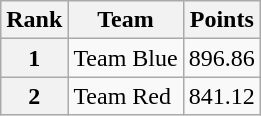<table class="wikitable sortable">
<tr>
<th>Rank</th>
<th>Team</th>
<th>Points</th>
</tr>
<tr>
<th>1</th>
<td>Team Blue</td>
<td align="center">896.86</td>
</tr>
<tr>
<th>2</th>
<td>Team Red</td>
<td align="center">841.12</td>
</tr>
</table>
